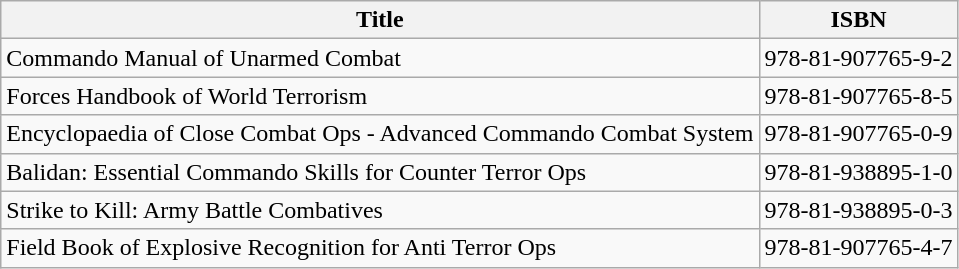<table class="wikitable">
<tr>
<th>Title</th>
<th>ISBN</th>
</tr>
<tr>
<td>Commando Manual of Unarmed Combat</td>
<td>978-81-907765-9-2</td>
</tr>
<tr>
<td>Forces Handbook of World Terrorism</td>
<td>978-81-907765-8-5</td>
</tr>
<tr>
<td>Encyclopaedia of Close Combat Ops -  Advanced Commando Combat System</td>
<td>978-81-907765-0-9</td>
</tr>
<tr>
<td>Balidan: Essential Commando Skills for Counter Terror Ops</td>
<td>978-81-938895-1-0</td>
</tr>
<tr>
<td>Strike to Kill: Army Battle Combatives</td>
<td>978-81-938895-0-3</td>
</tr>
<tr>
<td>Field Book of Explosive Recognition for Anti Terror Ops</td>
<td>978-81-907765-4-7</td>
</tr>
</table>
